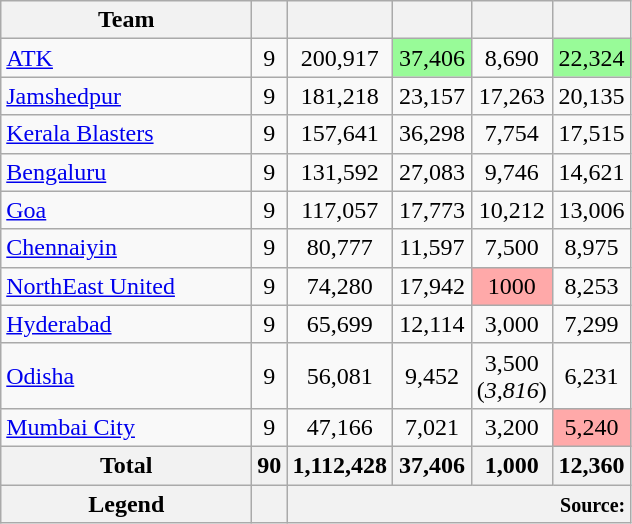<table class="wikitable sortable">
<tr>
<th width=160>Team</th>
<th></th>
<th width=45></th>
<th width=45></th>
<th width=45></th>
<th width=45></th>
</tr>
<tr>
<td><a href='#'>ATK</a></td>
<td align=center>9</td>
<td align=center>200,917</td>
<td align=center bgcolor="#98FB98">37,406</td>
<td align=center>8,690</td>
<td align=center bgcolor="#98FB98">22,324<br></td>
</tr>
<tr>
<td><a href='#'>Jamshedpur</a></td>
<td align=center>9</td>
<td align=center>181,218</td>
<td align=center>23,157</td>
<td align=center>17,263</td>
<td align=center>20,135<br></td>
</tr>
<tr>
<td><a href='#'>Kerala Blasters</a></td>
<td align=center>9</td>
<td align=center>157,641</td>
<td align=center>36,298</td>
<td align=center>7,754</td>
<td align=center>17,515<br></td>
</tr>
<tr>
<td><a href='#'>Bengaluru</a></td>
<td align=center>9</td>
<td align=center>131,592</td>
<td align=center>27,083</td>
<td align=center>9,746</td>
<td align=center>14,621<br></td>
</tr>
<tr>
<td><a href='#'>Goa</a></td>
<td align=center>9</td>
<td align=center>117,057</td>
<td align=center>17,773</td>
<td align=center>10,212</td>
<td align=center>13,006<br></td>
</tr>
<tr>
<td><a href='#'>Chennaiyin</a></td>
<td align="center">9</td>
<td align="center">80,777</td>
<td align="center">11,597</td>
<td align="center">7,500</td>
<td align="center">8,975<br></td>
</tr>
<tr>
<td><a href='#'>NorthEast United</a></td>
<td align="center">9</td>
<td align="center">74,280</td>
<td align="center">17,942</td>
<td align="center" bgcolor="#FFA9A9">1000</td>
<td align="center">8,253<br></td>
</tr>
<tr>
<td><a href='#'>Hyderabad</a></td>
<td align=center>9</td>
<td align=center>65,699</td>
<td align=center>12,114</td>
<td align=center>3,000</td>
<td align=center>7,299<br></td>
</tr>
<tr>
<td><a href='#'>Odisha</a></td>
<td align=center>9</td>
<td align=center>56,081</td>
<td align=center>9,452</td>
<td align=center>3,500<br>(<em>3,816</em>)</td>
<td align=center>6,231<br></td>
</tr>
<tr>
<td><a href='#'>Mumbai City</a></td>
<td align=center>9</td>
<td align=center>47,166</td>
<td align=center>7,021</td>
<td align=center>3,200</td>
<td align=center bgcolor="#FFA9A9">5,240<br></td>
</tr>
<tr>
<th>Total</th>
<th align=center>90</th>
<th align="center">1,112,428</th>
<th align="center">37,406</th>
<th align=center>1,000</th>
<th align=center>12,360</th>
</tr>
<tr>
<th>Legend</th>
<th><br></th>
<th colspan="4" style="text-align:right;"><small>Source:</small></th>
</tr>
</table>
